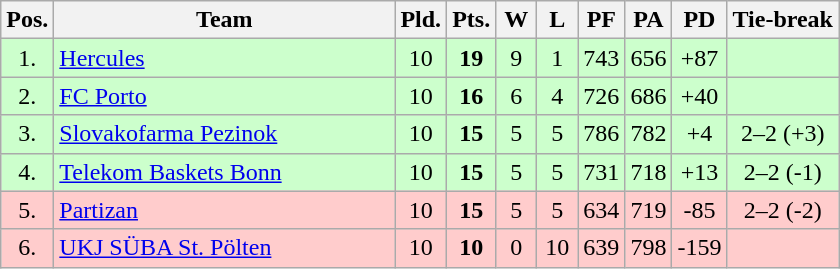<table class="wikitable" style="text-align:center">
<tr>
<th width=15>Pos.</th>
<th width=220>Team</th>
<th width=20>Pld.</th>
<th width=20>Pts.</th>
<th width=20>W</th>
<th width=20>L</th>
<th width=20>PF</th>
<th width=20>PA</th>
<th width=20>PD</th>
<th>Tie-break</th>
</tr>
<tr bgcolor=#ccffcc>
<td>1.</td>
<td align=left> <a href='#'>Hercules</a></td>
<td>10</td>
<td><strong>19</strong></td>
<td>9</td>
<td>1</td>
<td>743</td>
<td>656</td>
<td>+87</td>
<td></td>
</tr>
<tr bgcolor=#ccffcc>
<td>2.</td>
<td align=left> <a href='#'>FC Porto</a></td>
<td>10</td>
<td><strong>16</strong></td>
<td>6</td>
<td>4</td>
<td>726</td>
<td>686</td>
<td>+40</td>
<td></td>
</tr>
<tr bgcolor=#ccffcc>
<td>3.</td>
<td align=left> <a href='#'>Slovakofarma Pezinok</a></td>
<td>10</td>
<td><strong>15</strong></td>
<td>5</td>
<td>5</td>
<td>786</td>
<td>782</td>
<td>+4</td>
<td>2–2 (+3)</td>
</tr>
<tr bgcolor=#ccffcc>
<td>4.</td>
<td align=left> <a href='#'>Telekom Baskets Bonn</a></td>
<td>10</td>
<td><strong>15</strong></td>
<td>5</td>
<td>5</td>
<td>731</td>
<td>718</td>
<td>+13</td>
<td>2–2 (-1)</td>
</tr>
<tr bgcolor=#ffcccc>
<td>5.</td>
<td align=left> <a href='#'>Partizan</a></td>
<td>10</td>
<td><strong>15</strong></td>
<td>5</td>
<td>5</td>
<td>634</td>
<td>719</td>
<td>-85</td>
<td>2–2 (-2)</td>
</tr>
<tr bgcolor=#ffcccc>
<td>6.</td>
<td align=left> <a href='#'>UKJ SÜBA St. Pölten</a></td>
<td>10</td>
<td><strong>10</strong></td>
<td>0</td>
<td>10</td>
<td>639</td>
<td>798</td>
<td>-159</td>
<td></td>
</tr>
</table>
